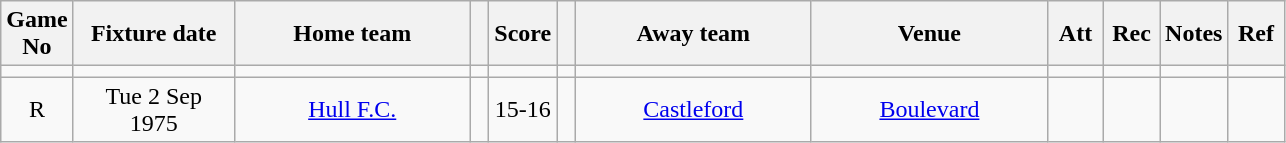<table class="wikitable" style="text-align:center;">
<tr>
<th width=20 abbr="No">Game No</th>
<th width=100 abbr="Date">Fixture date</th>
<th width=150 abbr="Home team">Home team</th>
<th width=5 abbr="space"></th>
<th width=20 abbr="Score">Score</th>
<th width=5 abbr="space"></th>
<th width=150 abbr="Away team">Away team</th>
<th width=150 abbr="Venue">Venue</th>
<th width=30 abbr="Att">Att</th>
<th width=30 abbr="Rec">Rec</th>
<th width=20 abbr="Notes">Notes</th>
<th width=30 abbr="Ref">Ref</th>
</tr>
<tr>
<td></td>
<td></td>
<td></td>
<td></td>
<td></td>
<td></td>
<td></td>
<td></td>
<td></td>
<td></td>
<td></td>
<td></td>
</tr>
<tr>
<td>R</td>
<td>Tue 2 Sep 1975</td>
<td><a href='#'>Hull F.C.</a></td>
<td></td>
<td>15-16</td>
<td></td>
<td><a href='#'>Castleford</a></td>
<td><a href='#'>Boulevard</a></td>
<td></td>
<td></td>
<td></td>
<td></td>
</tr>
</table>
